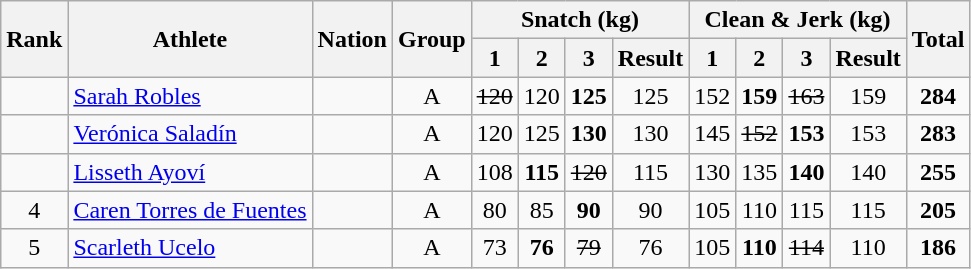<table class="wikitable sortable" style="text-align:center;">
<tr>
<th rowspan=2>Rank</th>
<th rowspan=2>Athlete</th>
<th rowspan=2>Nation</th>
<th rowspan=2>Group</th>
<th colspan=4>Snatch (kg)</th>
<th colspan=4>Clean & Jerk (kg)</th>
<th rowspan=2>Total</th>
</tr>
<tr>
<th>1</th>
<th>2</th>
<th>3</th>
<th>Result</th>
<th>1</th>
<th>2</th>
<th>3</th>
<th>Result</th>
</tr>
<tr>
<td></td>
<td align=left><a href='#'>Sarah Robles</a></td>
<td align=left></td>
<td>A</td>
<td><s>120</s></td>
<td>120</td>
<td><strong>125</strong></td>
<td>125</td>
<td>152</td>
<td><strong>159</strong></td>
<td><s>163</s></td>
<td>159</td>
<td><strong>284</strong></td>
</tr>
<tr>
<td></td>
<td align=left><a href='#'>Verónica Saladín</a></td>
<td align=left></td>
<td>A</td>
<td>120</td>
<td>125</td>
<td><strong>130</strong></td>
<td>130</td>
<td>145</td>
<td><s>152</s></td>
<td><strong>153</strong></td>
<td>153</td>
<td><strong>283</strong></td>
</tr>
<tr>
<td></td>
<td align=left><a href='#'>Lisseth Ayoví</a></td>
<td align=left></td>
<td>A</td>
<td>108</td>
<td><strong>115</strong></td>
<td><s>120</s></td>
<td>115</td>
<td>130</td>
<td>135</td>
<td><strong>140</strong></td>
<td>140</td>
<td><strong>255</strong></td>
</tr>
<tr>
<td>4</td>
<td align=left><a href='#'>Caren Torres de Fuentes</a></td>
<td align=left></td>
<td>A</td>
<td>80</td>
<td>85</td>
<td><strong>90</strong></td>
<td>90</td>
<td>105</td>
<td>110</td>
<td>115</td>
<td>115</td>
<td><strong>205</strong></td>
</tr>
<tr>
<td>5</td>
<td align=left><a href='#'>Scarleth Ucelo</a></td>
<td align=left></td>
<td>A</td>
<td>73</td>
<td><strong>76</strong></td>
<td><s>79</s></td>
<td>76</td>
<td>105</td>
<td><strong>110</strong></td>
<td><s>114</s></td>
<td>110</td>
<td><strong>186</strong></td>
</tr>
</table>
